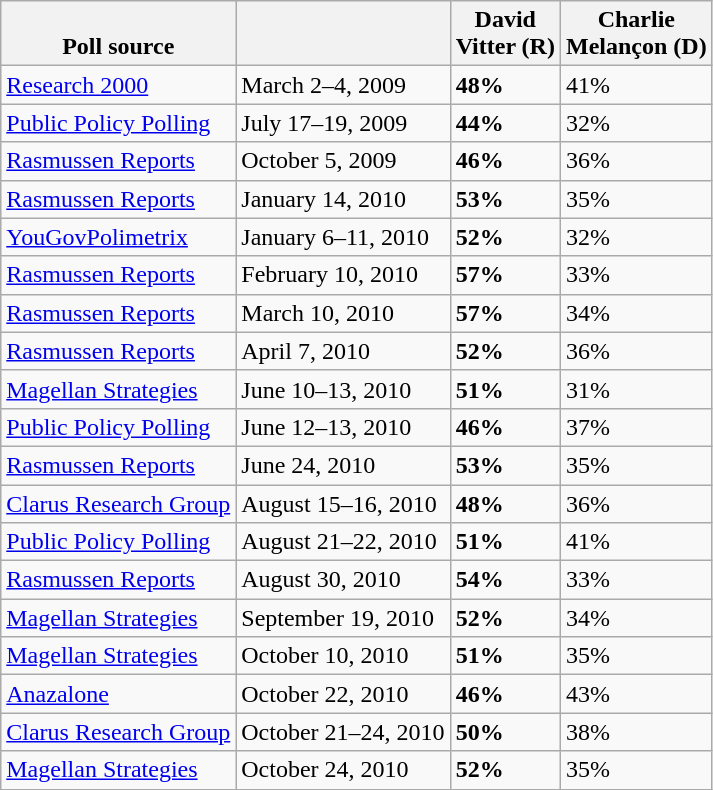<table class="wikitable">
<tr valign=bottom>
<th>Poll source</th>
<th></th>
<th>David<br>Vitter (R)</th>
<th>Charlie<br>Melançon (D)</th>
</tr>
<tr>
<td><a href='#'>Research 2000</a></td>
<td>March 2–4, 2009</td>
<td><strong>48%</strong></td>
<td>41%</td>
</tr>
<tr>
<td><a href='#'>Public Policy Polling</a></td>
<td>July 17–19, 2009</td>
<td><strong>44%</strong></td>
<td>32%</td>
</tr>
<tr>
<td><a href='#'>Rasmussen Reports</a></td>
<td>October 5, 2009</td>
<td><strong>46%</strong></td>
<td>36%</td>
</tr>
<tr>
<td><a href='#'>Rasmussen Reports</a></td>
<td>January 14, 2010</td>
<td><strong>53%</strong></td>
<td>35%</td>
</tr>
<tr>
<td><a href='#'>YouGovPolimetrix</a></td>
<td>January 6–11, 2010</td>
<td><strong>52%</strong></td>
<td>32%</td>
</tr>
<tr>
<td><a href='#'>Rasmussen Reports</a></td>
<td>February 10, 2010</td>
<td><strong>57%</strong></td>
<td>33%</td>
</tr>
<tr>
<td><a href='#'>Rasmussen Reports</a></td>
<td>March 10, 2010</td>
<td><strong>57%</strong></td>
<td>34%</td>
</tr>
<tr>
<td><a href='#'>Rasmussen Reports</a></td>
<td>April 7, 2010</td>
<td><strong>52%</strong></td>
<td>36%</td>
</tr>
<tr>
<td><a href='#'>Magellan Strategies</a></td>
<td>June 10–13, 2010</td>
<td><strong>51%</strong></td>
<td>31%</td>
</tr>
<tr>
<td><a href='#'>Public Policy Polling</a></td>
<td>June 12–13, 2010</td>
<td><strong>46%</strong></td>
<td>37%</td>
</tr>
<tr>
<td><a href='#'>Rasmussen Reports</a></td>
<td>June 24, 2010</td>
<td><strong>53%</strong></td>
<td>35%</td>
</tr>
<tr>
<td><a href='#'>Clarus Research Group</a></td>
<td>August 15–16, 2010</td>
<td><strong>48%</strong></td>
<td>36%</td>
</tr>
<tr>
<td><a href='#'>Public Policy Polling</a></td>
<td>August 21–22, 2010</td>
<td><strong>51%</strong></td>
<td>41%</td>
</tr>
<tr>
<td><a href='#'>Rasmussen Reports</a></td>
<td>August 30, 2010</td>
<td><strong>54%</strong></td>
<td>33%</td>
</tr>
<tr>
<td><a href='#'>Magellan Strategies</a></td>
<td>September 19, 2010</td>
<td><strong>52%</strong></td>
<td>34%</td>
</tr>
<tr>
<td><a href='#'>Magellan Strategies</a></td>
<td>October 10, 2010</td>
<td><strong>51%</strong></td>
<td>35%</td>
</tr>
<tr>
<td><a href='#'>Anazalone</a></td>
<td>October 22, 2010</td>
<td><strong>46%</strong></td>
<td>43%</td>
</tr>
<tr>
<td><a href='#'>Clarus Research Group</a></td>
<td>October 21–24, 2010</td>
<td><strong>50%</strong></td>
<td>38%</td>
</tr>
<tr>
<td><a href='#'>Magellan Strategies</a></td>
<td>October 24, 2010</td>
<td><strong>52%</strong></td>
<td>35%</td>
</tr>
</table>
